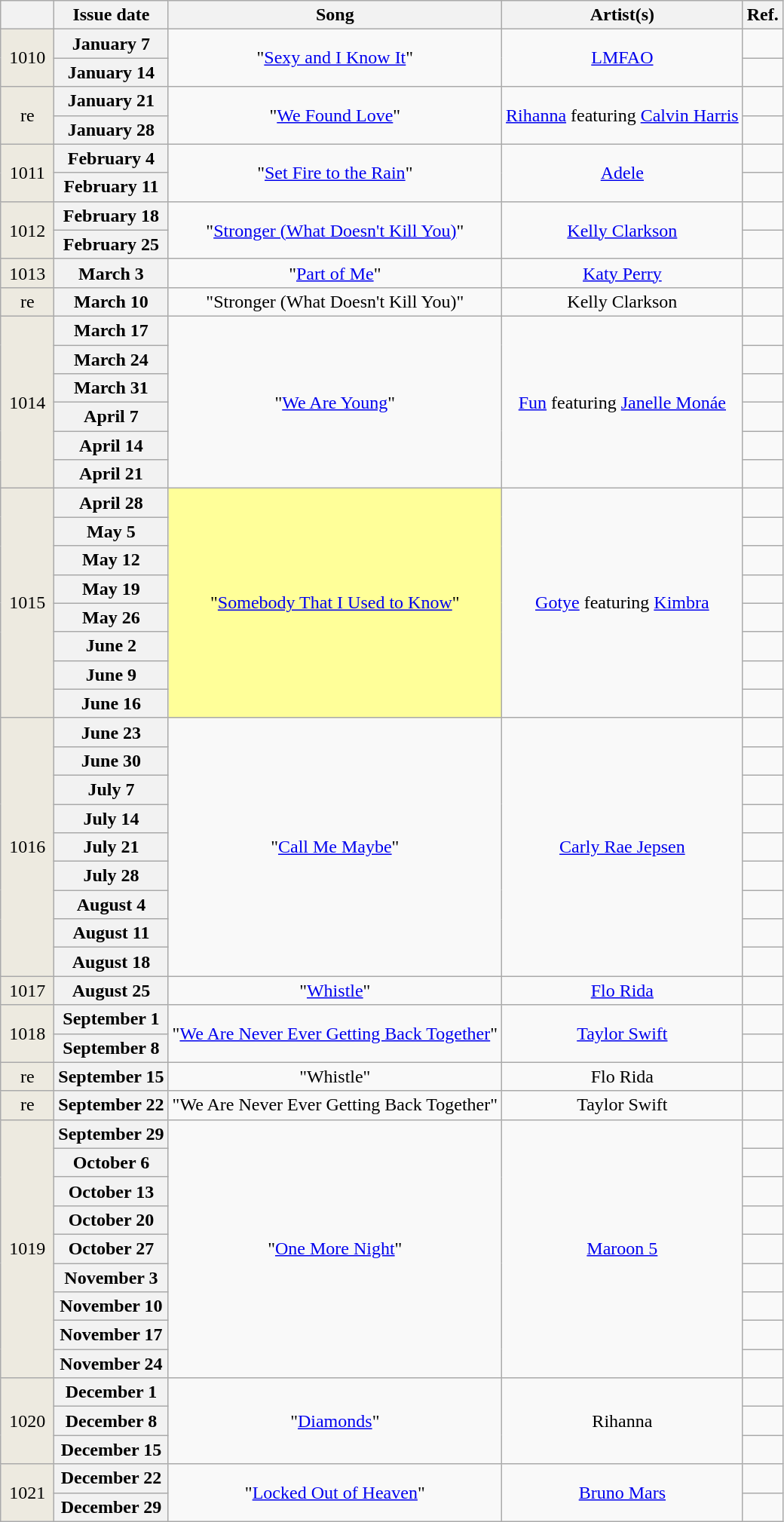<table class="wikitable plainrowheaders">
<tr>
<th width=40></th>
<th style="text-align: center;">Issue date</th>
<th style="text-align: center;">Song</th>
<th style="text-align: center;">Artist(s)</th>
<th style="text-align: center;">Ref.</th>
</tr>
<tr>
<td bgcolor=#EDEAE0 align=center rowspan=2>1010</td>
<th scope="row">January 7</th>
<td style="text-align: center;" rowspan="2">"<a href='#'>Sexy and I Know It</a>"</td>
<td style="text-align: center;" rowspan="2"><a href='#'>LMFAO</a></td>
<td style="text-align: center;"></td>
</tr>
<tr>
<th scope="row">January 14</th>
<td style="text-align: center;"></td>
</tr>
<tr>
<td bgcolor=#EDEAE0 align=center rowspan=2>re</td>
<th scope="row">January 21</th>
<td style="text-align: center;" rowspan="2">"<a href='#'>We Found Love</a>"</td>
<td style="text-align: center;" rowspan="2"><a href='#'>Rihanna</a> featuring <a href='#'>Calvin Harris</a></td>
<td style="text-align: center;"></td>
</tr>
<tr>
<th scope="row">January 28</th>
<td style="text-align: center;"></td>
</tr>
<tr>
<td bgcolor=#EDEAE0 align=center rowspan=2>1011</td>
<th scope="row">February 4</th>
<td style="text-align: center;" rowspan="2">"<a href='#'>Set Fire to the Rain</a>"</td>
<td style="text-align: center;" rowspan="2"><a href='#'>Adele</a></td>
<td style="text-align: center;"></td>
</tr>
<tr>
<th scope="row">February 11</th>
<td style="text-align: center;"></td>
</tr>
<tr>
<td bgcolor=#EDEAE0 align=center rowspan=2>1012</td>
<th scope="row">February 18</th>
<td style="text-align: center;" rowspan="2">"<a href='#'>Stronger (What Doesn't Kill You)</a>"</td>
<td style="text-align: center;" rowspan="2"><a href='#'>Kelly Clarkson</a></td>
<td style="text-align: center;"></td>
</tr>
<tr>
<th scope="row">February 25</th>
<td style="text-align: center;"></td>
</tr>
<tr>
<td bgcolor=#EDEAE0 align=center>1013</td>
<th scope="row">March 3</th>
<td style="text-align: center;">"<a href='#'>Part of Me</a>"</td>
<td style="text-align: center;"><a href='#'>Katy Perry</a></td>
<td style="text-align: center;"></td>
</tr>
<tr>
<td bgcolor=#EDEAE0 align=center>re</td>
<th scope="row">March 10</th>
<td style="text-align: center;">"Stronger (What Doesn't Kill You)"</td>
<td style="text-align: center;">Kelly Clarkson</td>
<td style="text-align: center;"></td>
</tr>
<tr>
<td bgcolor=#EDEAE0 align=center rowspan=6>1014</td>
<th scope="row">March 17</th>
<td style="text-align: center;" rowspan="6">"<a href='#'>We Are Young</a>"</td>
<td style="text-align: center;" rowspan="6"><a href='#'>Fun</a> featuring <a href='#'>Janelle Monáe</a></td>
<td style="text-align: center;"></td>
</tr>
<tr>
<th scope="row">March 24</th>
<td style="text-align: center;"></td>
</tr>
<tr>
<th scope="row">March 31</th>
<td style="text-align: center;"></td>
</tr>
<tr>
<th scope="row">April 7</th>
<td style="text-align: center;"></td>
</tr>
<tr>
<th scope="row">April 14</th>
<td style="text-align: center;"></td>
</tr>
<tr>
<th scope="row">April 21</th>
<td style="text-align: center;"></td>
</tr>
<tr>
<td bgcolor=#EDEAE0 align=center rowspan=8>1015</td>
<th scope="row">April 28</th>
<td bgcolor=#FFFF99 style="text-align: center;" rowspan="8">"<a href='#'>Somebody That I Used to Know</a>"</td>
<td style="text-align: center;" rowspan="8"><a href='#'>Gotye</a> featuring <a href='#'>Kimbra</a></td>
<td style="text-align: center;"></td>
</tr>
<tr>
<th scope="row">May 5</th>
<td style="text-align: center;"></td>
</tr>
<tr>
<th scope="row">May 12</th>
<td style="text-align: center;"></td>
</tr>
<tr>
<th scope="row">May 19</th>
<td style="text-align: center;"></td>
</tr>
<tr>
<th scope="row">May 26</th>
<td style="text-align: center;"></td>
</tr>
<tr>
<th scope="row">June 2</th>
<td style="text-align: center;"></td>
</tr>
<tr>
<th scope="row">June 9</th>
<td style="text-align: center;"></td>
</tr>
<tr>
<th scope="row">June 16</th>
<td style="text-align: center;"></td>
</tr>
<tr>
<td bgcolor=#EDEAE0 align=center rowspan=9>1016</td>
<th scope="row">June 23</th>
<td style="text-align: center;" rowspan="9">"<a href='#'>Call Me Maybe</a>"</td>
<td style="text-align: center;" rowspan="9"><a href='#'>Carly Rae Jepsen</a></td>
<td style="text-align: center;"></td>
</tr>
<tr>
<th scope="row">June 30</th>
<td style="text-align: center;"></td>
</tr>
<tr>
<th scope="row">July 7</th>
<td style="text-align: center;"></td>
</tr>
<tr>
<th scope="row">July 14</th>
<td style="text-align: center;"></td>
</tr>
<tr>
<th scope="row">July 21</th>
<td style="text-align: center;"></td>
</tr>
<tr>
<th scope="row">July 28</th>
<td style="text-align: center;"></td>
</tr>
<tr>
<th scope="row">August 4</th>
<td style="text-align: center;"></td>
</tr>
<tr>
<th scope="row">August 11</th>
<td style="text-align: center;"></td>
</tr>
<tr>
<th scope="row">August 18</th>
<td style="text-align: center;"></td>
</tr>
<tr>
<td bgcolor=#EDEAE0 align=center>1017</td>
<th scope="row">August 25</th>
<td style="text-align: center;">"<a href='#'>Whistle</a>"</td>
<td style="text-align: center;"><a href='#'>Flo Rida</a></td>
<td style="text-align: center;"></td>
</tr>
<tr>
<td bgcolor=#EDEAE0 align=center rowspan=2>1018</td>
<th scope="row">September 1</th>
<td style="text-align: center;" rowspan="2">"<a href='#'>We Are Never Ever Getting Back Together</a>"</td>
<td style="text-align: center;" rowspan="2"><a href='#'>Taylor Swift</a></td>
<td style="text-align: center;"></td>
</tr>
<tr>
<th scope="row">September 8</th>
<td style="text-align: center;"></td>
</tr>
<tr>
<td bgcolor=#EDEAE0 align=center>re</td>
<th scope="row">September 15</th>
<td style="text-align: center;">"Whistle"</td>
<td style="text-align: center;">Flo Rida</td>
<td style="text-align: center;"></td>
</tr>
<tr>
<td bgcolor=#EDEAE0 align=center>re</td>
<th scope="row">September 22</th>
<td style="text-align: center;">"We Are Never Ever Getting Back Together"</td>
<td style="text-align: center;">Taylor Swift</td>
<td style="text-align: center;"></td>
</tr>
<tr>
<td bgcolor=#EDEAE0 align=center rowspan=9>1019</td>
<th scope="row">September 29</th>
<td style="text-align: center;" rowspan="9">"<a href='#'>One More Night</a>"</td>
<td style="text-align: center;" rowspan="9"><a href='#'>Maroon 5</a></td>
<td style="text-align: center;"></td>
</tr>
<tr>
<th scope="row">October 6</th>
<td style="text-align: center;"></td>
</tr>
<tr>
<th scope="row">October 13</th>
<td style="text-align: center;"></td>
</tr>
<tr>
<th scope="row">October 20</th>
<td style="text-align: center;"></td>
</tr>
<tr>
<th scope="row">October 27</th>
<td style="text-align: center;"></td>
</tr>
<tr>
<th scope="row">November 3</th>
<td style="text-align: center;"></td>
</tr>
<tr>
<th scope="row">November 10</th>
<td style="text-align: center;"></td>
</tr>
<tr>
<th scope="row">November 17</th>
<td style="text-align: center;"></td>
</tr>
<tr>
<th scope="row">November 24</th>
<td style="text-align: center;"></td>
</tr>
<tr>
<td bgcolor=#EDEAE0 align=center rowspan=3>1020</td>
<th scope="row">December 1</th>
<td style="text-align: center;" rowspan="3">"<a href='#'>Diamonds</a>"</td>
<td style="text-align: center;" rowspan="3">Rihanna</td>
<td style="text-align: center;"></td>
</tr>
<tr>
<th scope="row">December 8</th>
<td style="text-align: center;"></td>
</tr>
<tr>
<th scope="row">December 15</th>
<td style="text-align: center;"></td>
</tr>
<tr>
<td bgcolor=#EDEAE0 align=center rowspan=2>1021</td>
<th scope="row">December 22</th>
<td style="text-align: center;" rowspan="2">"<a href='#'>Locked Out of Heaven</a>"</td>
<td style="text-align: center;" rowspan="2"><a href='#'>Bruno Mars</a></td>
<td style="text-align: center;"></td>
</tr>
<tr>
<th scope="row">December 29</th>
<td style="text-align: center;"></td>
</tr>
</table>
